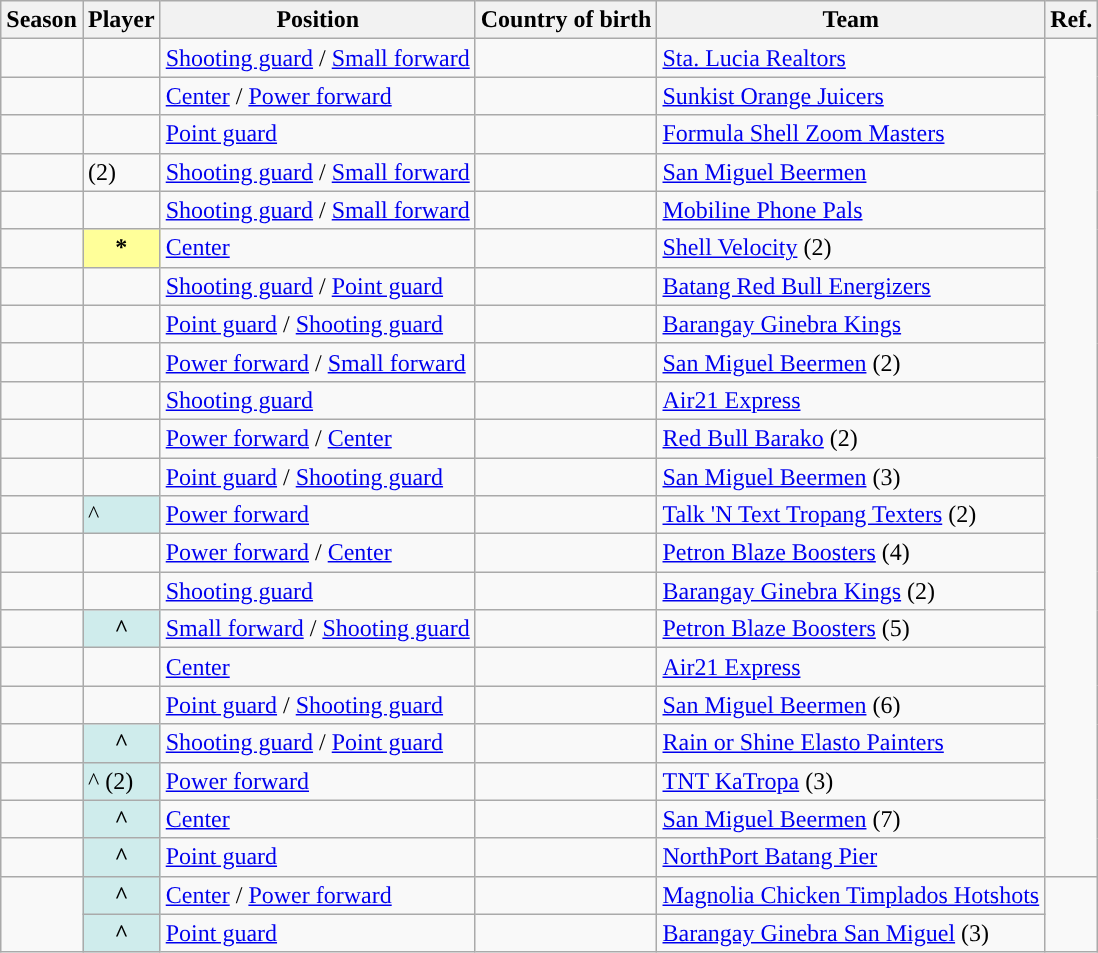<table class="wikitable plainrowheaders sortable" summary="Season (sortable), Coach (sortable), Nationality (sortable), Team (sortable)width=640px">
<tr>
<th scope="col">Season</th>
<th scope="col">Player</th>
<th scope="col">Position</th>
<th scope="col">Country of birth</th>
<th scope="col">Team</th>
<th scope="col" class=unsortable>Ref.</th>
</tr>
<tr>
<td></td>
<td></td>
<td><a href='#'>Shooting guard</a> / <a href='#'>Small forward</a></td>
<td></td>
<td><a href='#'>Sta. Lucia Realtors</a></td>
</tr>
<tr>
<td></td>
<td></td>
<td><a href='#'>Center</a> / <a href='#'>Power forward</a></td>
<td></td>
<td><a href='#'>Sunkist Orange Juicers</a></td>
</tr>
<tr>
<td></td>
<td></td>
<td><a href='#'>Point guard</a></td>
<td></td>
<td><a href='#'>Formula Shell Zoom Masters</a></td>
</tr>
<tr>
<td></td>
<td> (2)</td>
<td><a href='#'>Shooting guard</a> / <a href='#'>Small forward</a></td>
<td></td>
<td><a href='#'>San Miguel Beermen</a></td>
</tr>
<tr>
<td></td>
<td></td>
<td><a href='#'>Shooting guard</a> / <a href='#'>Small forward</a></td>
<td></td>
<td><a href='#'>Mobiline Phone Pals</a></td>
</tr>
<tr>
<td></td>
<th scope="row" style="background-color:#FFFF99">*</th>
<td><a href='#'>Center</a></td>
<td></td>
<td><a href='#'>Shell Velocity</a> (2)</td>
</tr>
<tr>
<td></td>
<td></td>
<td><a href='#'>Shooting guard</a> / <a href='#'>Point guard</a></td>
<td></td>
<td><a href='#'>Batang Red Bull Energizers</a></td>
</tr>
<tr>
<td></td>
<td></td>
<td><a href='#'>Point guard</a> / <a href='#'>Shooting guard</a></td>
<td></td>
<td><a href='#'>Barangay Ginebra Kings</a></td>
</tr>
<tr>
<td></td>
<td></td>
<td><a href='#'>Power forward</a> / <a href='#'>Small forward</a></td>
<td></td>
<td><a href='#'>San Miguel Beermen</a> (2)</td>
</tr>
<tr>
<td></td>
<td></td>
<td><a href='#'>Shooting guard</a></td>
<td></td>
<td><a href='#'>Air21 Express</a></td>
</tr>
<tr>
<td></td>
<td></td>
<td><a href='#'>Power forward</a> / <a href='#'>Center</a></td>
<td></td>
<td><a href='#'>Red Bull Barako</a> (2)</td>
</tr>
<tr>
<td></td>
<td></td>
<td><a href='#'>Point guard</a> / <a href='#'>Shooting guard</a></td>
<td></td>
<td><a href='#'>San Miguel Beermen</a> (3)</td>
</tr>
<tr>
<td></td>
<td bgcolor="#CFECEC">^</td>
<td><a href='#'>Power forward</a></td>
<td></td>
<td><a href='#'>Talk 'N Text Tropang Texters</a> (2)</td>
</tr>
<tr>
<td></td>
<td></td>
<td><a href='#'>Power forward</a> / <a href='#'>Center</a></td>
<td></td>
<td><a href='#'>Petron Blaze Boosters</a> (4)</td>
</tr>
<tr>
<td></td>
<td></td>
<td><a href='#'>Shooting guard</a></td>
<td></td>
<td><a href='#'>Barangay Ginebra Kings</a> (2)</td>
</tr>
<tr>
<td></td>
<th scope="row" style="background-color:#CFECEC">^</th>
<td><a href='#'>Small forward</a> / <a href='#'>Shooting guard</a></td>
<td></td>
<td><a href='#'>Petron Blaze Boosters</a> (5)</td>
</tr>
<tr>
<td></td>
<td></td>
<td><a href='#'>Center</a></td>
<td></td>
<td><a href='#'>Air21 Express</a></td>
</tr>
<tr>
<td></td>
<td></td>
<td><a href='#'>Point guard</a> / <a href='#'>Shooting guard</a></td>
<td></td>
<td><a href='#'>San Miguel Beermen</a> (6)</td>
</tr>
<tr>
<td></td>
<th scope="row" style="background-color:#CFECEC">^</th>
<td><a href='#'>Shooting guard</a> / <a href='#'>Point guard</a></td>
<td></td>
<td><a href='#'>Rain or Shine Elasto Painters</a></td>
</tr>
<tr>
<td></td>
<td bgcolor="#CFECEC">^ (2)</td>
<td><a href='#'>Power forward</a></td>
<td></td>
<td><a href='#'>TNT KaTropa</a> (3)</td>
</tr>
<tr>
<td></td>
<th scope="row" style="background-color:#CFECEC">^</th>
<td><a href='#'>Center</a></td>
<td></td>
<td><a href='#'>San Miguel Beermen</a> (7)</td>
</tr>
<tr>
<td></td>
<th scope="row" style="background-color:#CFECEC">^</th>
<td><a href='#'>Point guard</a></td>
<td></td>
<td><a href='#'>NorthPort Batang Pier</a></td>
</tr>
<tr>
<td rowspan=2></td>
<th scope="row" style="background-color:#CFECEC">^</th>
<td><a href='#'>Center</a> / <a href='#'>Power forward</a></td>
<td></td>
<td><a href='#'>Magnolia Chicken Timplados Hotshots</a></td>
<td rowspan=2></td>
</tr>
<tr>
<th scope="row" style="background-color:#CFECEC">^</th>
<td><a href='#'>Point guard</a></td>
<td></td>
<td><a href='#'>Barangay Ginebra San Miguel</a> (3)</td>
</tr>
</table>
